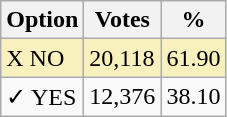<table class="wikitable">
<tr>
<th>Option</th>
<th>Votes</th>
<th>%</th>
</tr>
<tr>
<td style=background:#f8f1bd>X NO</td>
<td style=background:#f8f1bd>20,118</td>
<td style=background:#f8f1bd>61.90</td>
</tr>
<tr>
<td>✓ YES</td>
<td>12,376</td>
<td>38.10</td>
</tr>
</table>
